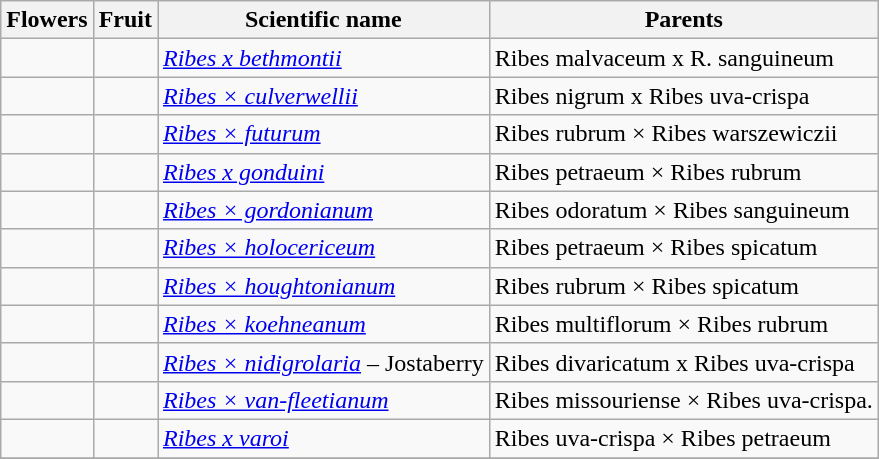<table class="wikitable">
<tr>
<th>Flowers</th>
<th>Fruit</th>
<th>Scientific name</th>
<th>Parents</th>
</tr>
<tr>
<td></td>
<td></td>
<td><em><a href='#'>Ribes x bethmontii</a></em> </td>
<td>Ribes malvaceum x R. sanguineum</td>
</tr>
<tr>
<td></td>
<td></td>
<td><em><a href='#'>Ribes × culverwellii</a></em></td>
<td>Ribes nigrum x  Ribes uva-crispa</td>
</tr>
<tr>
<td></td>
<td></td>
<td><em><a href='#'>Ribes × futurum</a></em>  </td>
<td>Ribes rubrum × Ribes warszewiczii</td>
</tr>
<tr>
<td></td>
<td></td>
<td><em><a href='#'>Ribes x gonduini</a></em>  </td>
<td>Ribes petraeum × Ribes rubrum</td>
</tr>
<tr>
<td></td>
<td></td>
<td><em><a href='#'>Ribes × gordonianum</a></em> </td>
<td>Ribes odoratum × Ribes sanguineum</td>
</tr>
<tr>
<td></td>
<td></td>
<td><em><a href='#'>Ribes × holocericeum</a></em> </td>
<td>Ribes petraeum × Ribes spicatum</td>
</tr>
<tr>
<td></td>
<td></td>
<td><em><a href='#'>Ribes × houghtonianum</a></em> </td>
<td>Ribes rubrum × Ribes spicatum</td>
</tr>
<tr>
<td></td>
<td></td>
<td><em><a href='#'>Ribes × koehneanum</a></em> </td>
<td>Ribes multiflorum × Ribes rubrum</td>
</tr>
<tr>
<td></td>
<td></td>
<td><em><a href='#'>Ribes × nidigrolaria</a></em>  – Jostaberry</td>
<td>Ribes divaricatum x  Ribes uva-crispa</td>
</tr>
<tr>
<td></td>
<td></td>
<td><em><a href='#'>Ribes × van-fleetianum</a></em> </td>
<td>Ribes missouriense × Ribes uva-crispa.</td>
</tr>
<tr>
<td></td>
<td></td>
<td><em><a href='#'>Ribes x varoi</a></em> </td>
<td>Ribes uva-crispa × Ribes petraeum</td>
</tr>
<tr>
</tr>
</table>
